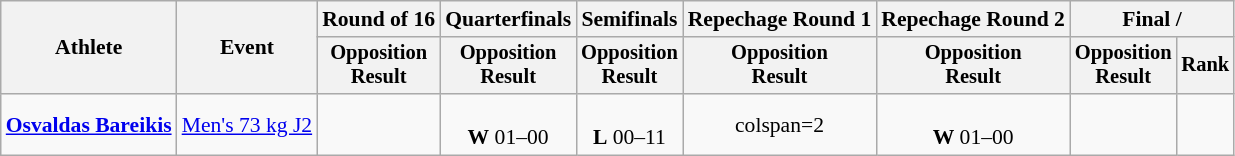<table class="wikitable" style="font-size:90%">
<tr>
<th rowspan="2">Athlete</th>
<th rowspan="2">Event</th>
<th>Round of 16</th>
<th>Quarterfinals</th>
<th>Semifinals</th>
<th>Repechage Round 1</th>
<th>Repechage Round 2</th>
<th colspan=2>Final / </th>
</tr>
<tr style="font-size:95%">
<th>Opposition<br>Result</th>
<th>Opposition<br>Result</th>
<th>Opposition<br>Result</th>
<th>Opposition<br>Result</th>
<th>Opposition<br>Result</th>
<th>Opposition<br>Result</th>
<th>Rank</th>
</tr>
<tr align=center>
<td align=left><strong><a href='#'>Osvaldas Bareikis</a></strong></td>
<td align=left><a href='#'>Men's 73 kg J2</a></td>
<td></td>
<td><br><strong>W</strong> 01–00</td>
<td><br><strong>L</strong> 00–11</td>
<td>colspan=2 </td>
<td><br><strong>W</strong> 01–00</td>
<td></td>
</tr>
</table>
